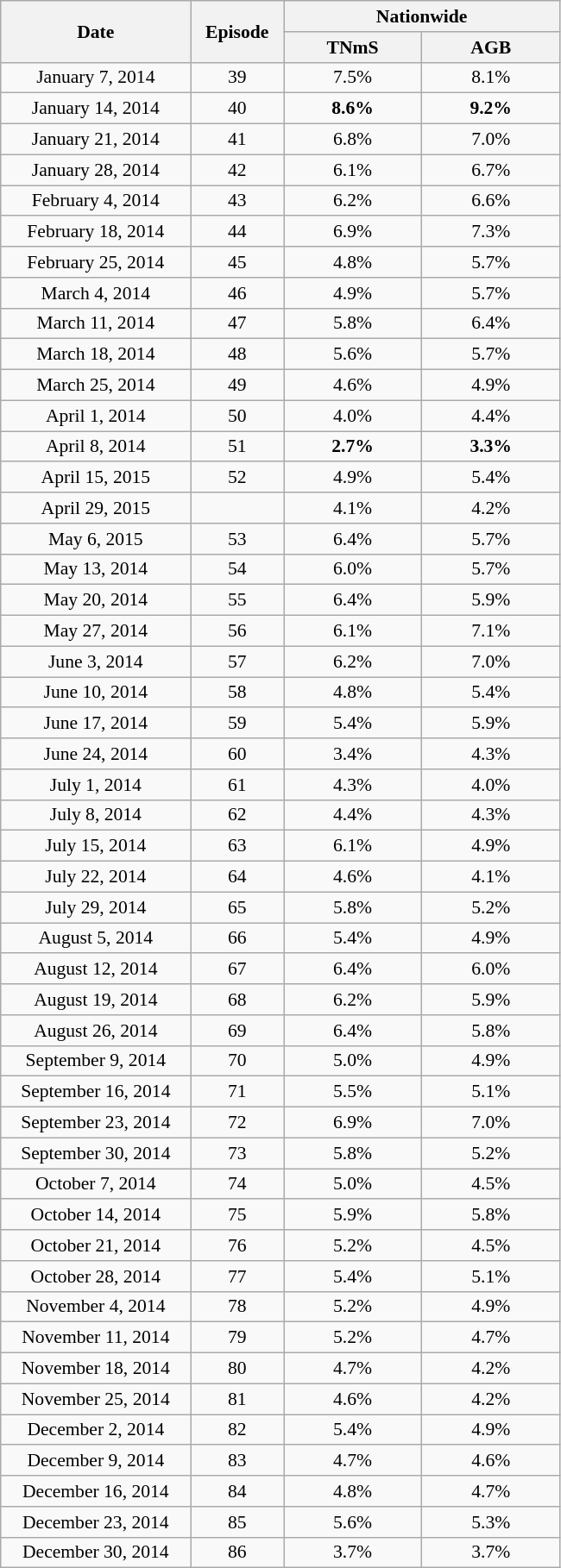<table class="wikitable" style="font-size: 90%;">
<tr>
<th width=140 rowspan="2">Date</th>
<th width=65 rowspan="2">Episode</th>
<th width=100 colspan="2">Nationwide</th>
</tr>
<tr>
<th width=100 bgcolor="#ffcce6">TNmS</th>
<th width=100 bgcolor="#ffe6cc">AGB</th>
</tr>
<tr align="center">
<td>January 7, 2014</td>
<td>39</td>
<td>7.5%</td>
<td>8.1%</td>
</tr>
<tr align="center">
<td>January 14, 2014</td>
<td>40</td>
<td><span><strong>8.6%</strong></span></td>
<td><span><strong>9.2%</strong></span></td>
</tr>
<tr align="center">
<td>January 21, 2014</td>
<td>41</td>
<td>6.8%</td>
<td>7.0%</td>
</tr>
<tr align="center">
<td>January 28, 2014</td>
<td>42</td>
<td>6.1%</td>
<td>6.7%</td>
</tr>
<tr align="center">
<td>February 4, 2014</td>
<td>43</td>
<td>6.2%</td>
<td>6.6%</td>
</tr>
<tr align="center">
<td>February 18, 2014</td>
<td>44</td>
<td>6.9%</td>
<td>7.3%</td>
</tr>
<tr align="center">
<td>February 25, 2014</td>
<td>45</td>
<td>4.8%</td>
<td>5.7%</td>
</tr>
<tr align="center">
<td>March 4, 2014</td>
<td>46</td>
<td>4.9%</td>
<td>5.7%</td>
</tr>
<tr align="center">
<td>March 11, 2014</td>
<td>47</td>
<td>5.8%</td>
<td>6.4%</td>
</tr>
<tr align="center">
<td>March 18, 2014</td>
<td>48</td>
<td>5.6%</td>
<td>5.7%</td>
</tr>
<tr align="center">
<td>March 25, 2014</td>
<td>49</td>
<td>4.6%</td>
<td>4.9%</td>
</tr>
<tr align="center">
<td>April 1, 2014</td>
<td>50</td>
<td>4.0%</td>
<td>4.4%</td>
</tr>
<tr align="center">
<td>April 8, 2014</td>
<td>51</td>
<td><span><strong>2.7%</strong></span></td>
<td><span><strong>3.3%</strong></span></td>
</tr>
<tr align="center">
<td>April 15, 2015</td>
<td>52</td>
<td>4.9%</td>
<td>5.4%</td>
</tr>
<tr align="center">
<td>April 29, 2015</td>
<td></td>
<td>4.1%</td>
<td>4.2%</td>
</tr>
<tr align="center">
<td>May 6, 2015</td>
<td>53</td>
<td>6.4%</td>
<td>5.7%</td>
</tr>
<tr align="center">
<td>May 13, 2014</td>
<td>54</td>
<td>6.0%</td>
<td>5.7%</td>
</tr>
<tr align="center">
<td>May 20, 2014</td>
<td>55</td>
<td>6.4%</td>
<td>5.9%</td>
</tr>
<tr align="center">
<td>May 27, 2014</td>
<td>56</td>
<td>6.1%</td>
<td>7.1%</td>
</tr>
<tr align="center">
<td>June 3, 2014</td>
<td>57</td>
<td>6.2%</td>
<td>7.0%</td>
</tr>
<tr align="center">
<td>June 10, 2014</td>
<td>58</td>
<td>4.8%</td>
<td>5.4%</td>
</tr>
<tr align="center">
<td>June 17, 2014</td>
<td>59</td>
<td>5.4%</td>
<td>5.9%</td>
</tr>
<tr align="center">
<td>June 24, 2014</td>
<td>60</td>
<td>3.4%</td>
<td>4.3%</td>
</tr>
<tr align="center">
<td>July 1, 2014</td>
<td>61</td>
<td>4.3%</td>
<td>4.0%</td>
</tr>
<tr align="center">
<td>July 8, 2014</td>
<td>62</td>
<td>4.4%</td>
<td>4.3%</td>
</tr>
<tr align="center">
<td>July 15, 2014</td>
<td>63</td>
<td>6.1%</td>
<td>4.9%</td>
</tr>
<tr align="center">
<td>July 22, 2014</td>
<td>64</td>
<td>4.6%</td>
<td>4.1%</td>
</tr>
<tr align="center">
<td>July 29, 2014</td>
<td>65</td>
<td>5.8%</td>
<td>5.2%</td>
</tr>
<tr align="center">
<td>August 5, 2014</td>
<td>66</td>
<td>5.4%</td>
<td>4.9%</td>
</tr>
<tr align="center">
<td>August 12, 2014</td>
<td>67</td>
<td>6.4%</td>
<td>6.0%</td>
</tr>
<tr align="center">
<td>August 19, 2014</td>
<td>68</td>
<td>6.2%</td>
<td>5.9%</td>
</tr>
<tr align="center">
<td>August 26, 2014</td>
<td>69</td>
<td>6.4%</td>
<td>5.8%</td>
</tr>
<tr align="center">
<td>September 9, 2014</td>
<td>70</td>
<td>5.0%</td>
<td>4.9%</td>
</tr>
<tr align="center">
<td>September 16, 2014</td>
<td>71</td>
<td>5.5%</td>
<td>5.1%</td>
</tr>
<tr align="center">
<td>September 23, 2014</td>
<td>72</td>
<td>6.9%</td>
<td>7.0%</td>
</tr>
<tr align="center">
<td>September 30, 2014</td>
<td>73</td>
<td>5.8%</td>
<td>5.2%</td>
</tr>
<tr align="center">
<td>October 7, 2014</td>
<td>74</td>
<td>5.0%</td>
<td>4.5%</td>
</tr>
<tr align="center">
<td>October 14, 2014</td>
<td>75</td>
<td>5.9%</td>
<td>5.8%</td>
</tr>
<tr align="center">
<td>October 21, 2014</td>
<td>76</td>
<td>5.2%</td>
<td>4.5%</td>
</tr>
<tr align="center">
<td>October 28, 2014</td>
<td>77</td>
<td>5.4%</td>
<td>5.1%</td>
</tr>
<tr align="center">
<td>November 4, 2014</td>
<td>78</td>
<td>5.2%</td>
<td>4.9%</td>
</tr>
<tr align="center">
<td>November 11, 2014</td>
<td>79</td>
<td>5.2%</td>
<td>4.7%</td>
</tr>
<tr align="center">
<td>November 18, 2014</td>
<td>80</td>
<td>4.7%</td>
<td>4.2%</td>
</tr>
<tr align="center">
<td>November 25, 2014</td>
<td>81</td>
<td>4.6%</td>
<td>4.2%</td>
</tr>
<tr align="center">
<td>December 2, 2014</td>
<td>82</td>
<td>5.4%</td>
<td>4.9%</td>
</tr>
<tr align="center">
<td>December 9, 2014</td>
<td>83</td>
<td>4.7%</td>
<td>4.6%</td>
</tr>
<tr align="center">
<td>December 16, 2014</td>
<td>84</td>
<td>4.8%</td>
<td>4.7%</td>
</tr>
<tr align="center">
<td>December 23, 2014</td>
<td>85</td>
<td>5.6%</td>
<td>5.3%</td>
</tr>
<tr align="center">
<td>December 30, 2014</td>
<td>86</td>
<td>3.7%</td>
<td>3.7%</td>
</tr>
</table>
